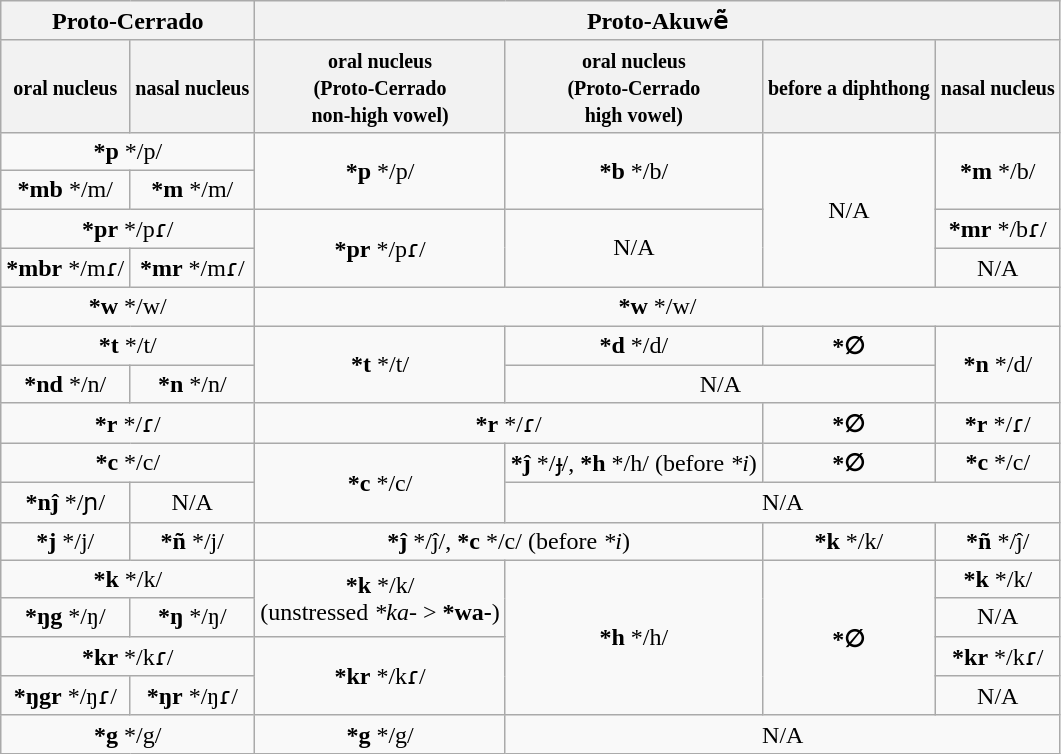<table class="wikitable" style="text-align: center;">
<tr>
<th colspan="2">Proto-Cerrado</th>
<th colspan="4">Proto-Akuwẽ</th>
</tr>
<tr>
<th><small>oral nucleus</small></th>
<th><small>nasal nucleus</small></th>
<th><small>oral nucleus<br>(Proto-Cerrado<br>non-high vowel)</small></th>
<th><small>oral nucleus<br>(Proto-Cerrado<br>high vowel)</small></th>
<th><small>before a diphthong</small></th>
<th><small>nasal nucleus</small></th>
</tr>
<tr>
<td colspan="2"><strong>*p</strong> */p/</td>
<td rowspan="2"><strong>*p</strong> */p/</td>
<td rowspan="2"><strong>*b</strong> */b/</td>
<td rowspan="4">N/A</td>
<td rowspan="2"><strong>*m</strong> */b/</td>
</tr>
<tr>
<td><strong>*mb</strong> */m/</td>
<td><strong>*m</strong> */m/</td>
</tr>
<tr>
<td colspan="2"><strong>*pr</strong> */pɾ/</td>
<td rowspan="2"><strong>*pr</strong> */pɾ/</td>
<td rowspan="2">N/A</td>
<td><strong>*mr</strong> */bɾ/</td>
</tr>
<tr>
<td><strong>*mbr</strong> */mɾ/</td>
<td><strong>*mr</strong> */mɾ/</td>
<td>N/A</td>
</tr>
<tr>
<td colspan="2"><strong>*w</strong> */w/</td>
<td colspan="4"><strong>*w</strong> */w/</td>
</tr>
<tr>
<td colspan="2"><strong>*t</strong> */t/</td>
<td rowspan="2"><strong>*t</strong> */t/</td>
<td><strong>*d</strong> */d/</td>
<td><strong>*∅</strong></td>
<td rowspan="2"><strong>*n</strong> */d/</td>
</tr>
<tr>
<td><strong>*nd</strong> */n/</td>
<td><strong>*n</strong> */n/</td>
<td colspan="2">N/A</td>
</tr>
<tr>
<td colspan="2"><strong>*r</strong> */ɾ/</td>
<td colspan="2"><strong>*r</strong> */ɾ/</td>
<td><strong>*∅</strong></td>
<td><strong>*r</strong> */ɾ/</td>
</tr>
<tr>
<td colspan="2"><strong>*c</strong> */c/</td>
<td rowspan="2"><strong>*c</strong> */c/</td>
<td><strong>*ĵ</strong> */ɟ/, <strong>*h</strong> */h/ (before <em>*i</em>)</td>
<td><strong>*∅</strong></td>
<td><strong>*c</strong> */c/</td>
</tr>
<tr>
<td><strong>*nĵ</strong> */ɲ/</td>
<td>N/A</td>
<td colspan="3">N/A</td>
</tr>
<tr>
<td><strong>*j</strong> */j/</td>
<td><strong>*ñ</strong> */j/</td>
<td colspan="2"><strong>*ĵ</strong> */ĵ/, <strong>*c</strong> */c/ (before <em>*i</em>)</td>
<td><strong>*k</strong> */k/</td>
<td><strong>*ñ</strong> */ĵ/</td>
</tr>
<tr>
<td colspan="2"><strong>*k</strong> */k/</td>
<td rowspan="2"><strong>*k</strong> */k/<br>(unstressed <em>*ka-</em> > <strong>*wa-</strong>)</td>
<td rowspan="4"><strong>*h</strong> */h/</td>
<td rowspan="4"><strong>*∅</strong></td>
<td><strong>*k</strong> */k/</td>
</tr>
<tr>
<td><strong>*ŋg</strong> */ŋ/</td>
<td><strong>*ŋ</strong> */ŋ/</td>
<td>N/A</td>
</tr>
<tr>
<td colspan="2"><strong>*kr</strong> */kɾ/</td>
<td rowspan="2"><strong>*kr</strong> */kɾ/</td>
<td><strong>*kr</strong> */kɾ/</td>
</tr>
<tr>
<td><strong>*ŋgr</strong> */ŋɾ/</td>
<td><strong>*ŋr</strong> */ŋɾ/</td>
<td>N/A</td>
</tr>
<tr>
<td colspan="2"><strong>*g</strong> */g/</td>
<td><strong>*g</strong> */g/</td>
<td colspan="3">N/A</td>
</tr>
</table>
